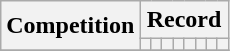<table class="wikitable" style="text-align: center">
<tr>
<th rowspan=2>Competition</th>
<th colspan=8>Record</th>
</tr>
<tr>
<th></th>
<th></th>
<th></th>
<th></th>
<th></th>
<th></th>
<th></th>
<th></th>
</tr>
<tr>
</tr>
</table>
